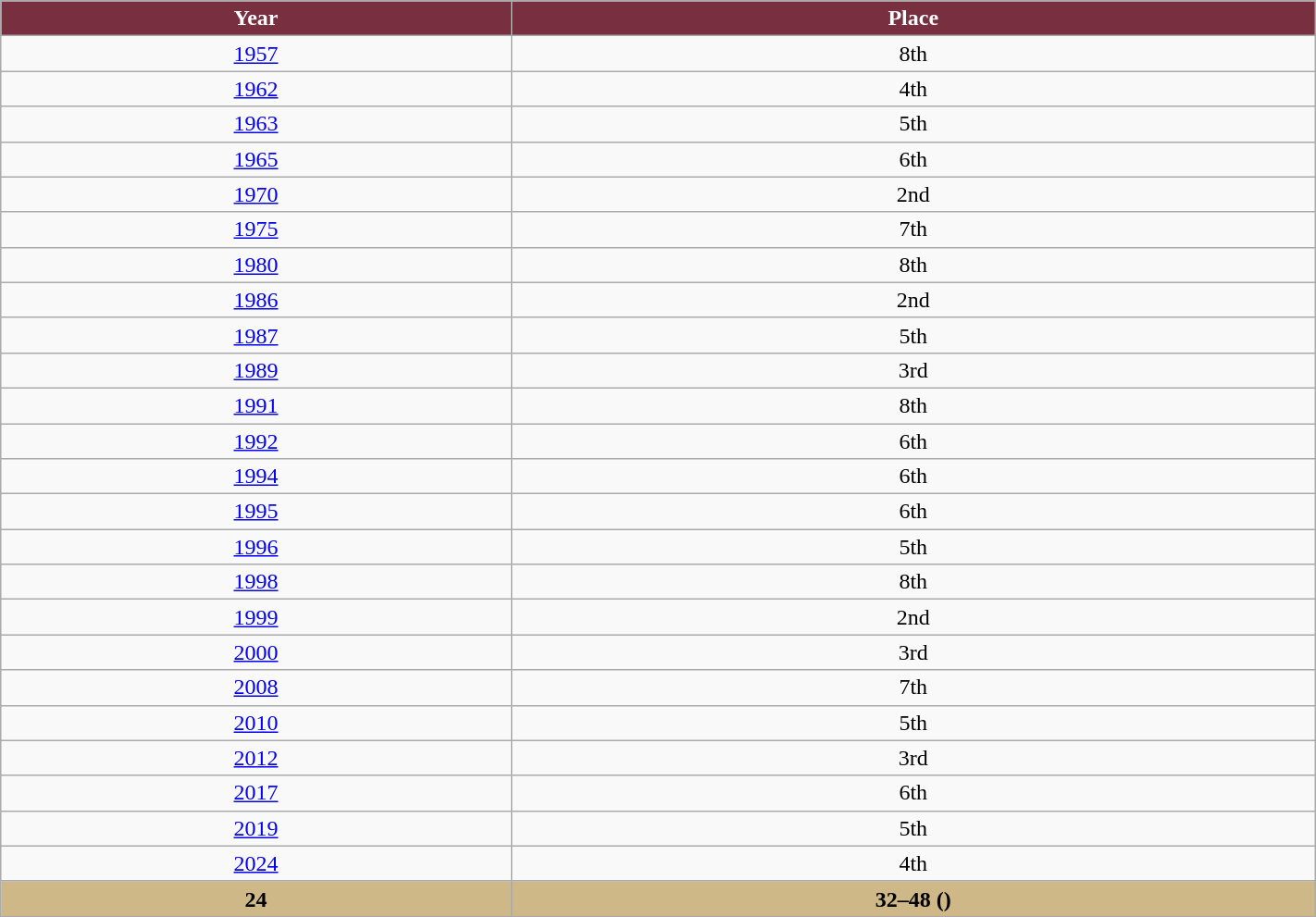<table cellpadding="1" style="width:75%;" class="wikitable collapsible collapsed">
<tr>
<th style="background:#782F40; color:white;">Year</th>
<th style="background:#782F40; color:white;">Place</th>
</tr>
<tr style="text-align:center;">
<td><a href='#'>1957</a></td>
<td>8th</td>
</tr>
<tr style="text-align:center;">
<td><a href='#'>1962</a></td>
<td>4th</td>
</tr>
<tr style="text-align:center;">
<td><a href='#'>1963</a></td>
<td>5th</td>
</tr>
<tr style="text-align:center;">
<td><a href='#'>1965</a></td>
<td>6th</td>
</tr>
<tr style="text-align:center;">
<td><a href='#'>1970</a></td>
<td>2nd</td>
</tr>
<tr style="text-align:center;">
<td><a href='#'>1975</a></td>
<td>7th</td>
</tr>
<tr style="text-align:center;">
<td><a href='#'>1980</a></td>
<td>8th</td>
</tr>
<tr style="text-align:center;">
<td><a href='#'>1986</a></td>
<td>2nd</td>
</tr>
<tr style="text-align:center;">
<td><a href='#'>1987</a></td>
<td>5th</td>
</tr>
<tr style="text-align:center;">
<td><a href='#'>1989</a></td>
<td>3rd</td>
</tr>
<tr style="text-align:center;">
<td><a href='#'>1991</a></td>
<td>8th</td>
</tr>
<tr style="text-align:center;">
<td><a href='#'>1992</a></td>
<td>6th</td>
</tr>
<tr style="text-align:center;">
<td><a href='#'>1994</a></td>
<td>6th</td>
</tr>
<tr style="text-align:center;">
<td><a href='#'>1995</a></td>
<td>6th</td>
</tr>
<tr style="text-align:center;">
<td><a href='#'>1996</a></td>
<td>5th</td>
</tr>
<tr style="text-align:center;">
<td><a href='#'>1998</a></td>
<td>8th</td>
</tr>
<tr style="text-align:center;">
<td><a href='#'>1999</a></td>
<td>2nd</td>
</tr>
<tr style="text-align:center;">
<td><a href='#'>2000</a></td>
<td>3rd</td>
</tr>
<tr style="text-align:center;">
<td><a href='#'>2008</a></td>
<td>7th</td>
</tr>
<tr style="text-align:center;">
<td><a href='#'>2010</a></td>
<td>5th</td>
</tr>
<tr style="text-align:center;">
<td><a href='#'>2012</a></td>
<td>3rd</td>
</tr>
<tr style="text-align:center;">
<td><a href='#'>2017</a></td>
<td>6th</td>
</tr>
<tr style="text-align:center;">
<td><a href='#'>2019</a></td>
<td>5th</td>
</tr>
<tr style="text-align:center;">
<td><a href='#'>2024</a></td>
<td>4th</td>
</tr>
<tr style="text-align:center;" class="sortbottom">
<th style="background:#CEB888; color:black;">24</th>
<th style="background:#CEB888; color:black;">32–48 ()</th>
</tr>
</table>
